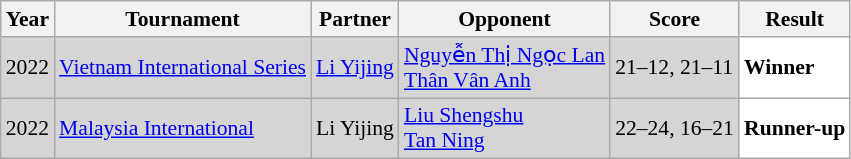<table class="sortable wikitable" style="font-size: 90%;">
<tr>
<th>Year</th>
<th>Tournament</th>
<th>Partner</th>
<th>Opponent</th>
<th>Score</th>
<th>Result</th>
</tr>
<tr style="background:#D5D5D5">
<td align="center">2022</td>
<td align="left"><a href='#'>Vietnam International Series</a></td>
<td align="left"> <a href='#'>Li Yijing</a></td>
<td align="left"> <a href='#'>Nguyễn Thị Ngọc Lan</a><br> <a href='#'>Thân Vân Anh</a></td>
<td align="left">21–12, 21–11</td>
<td style="text-align:left; background:white"> <strong>Winner</strong></td>
</tr>
<tr style="background:#D5D5D5">
<td align="center">2022</td>
<td align="left"><a href='#'>Malaysia International</a></td>
<td align="left"> Li Yijing</td>
<td align="left"> <a href='#'>Liu Shengshu</a><br> <a href='#'>Tan Ning</a></td>
<td align="left">22–24, 16–21</td>
<td style="text-align:left; background:white"> <strong>Runner-up</strong></td>
</tr>
</table>
